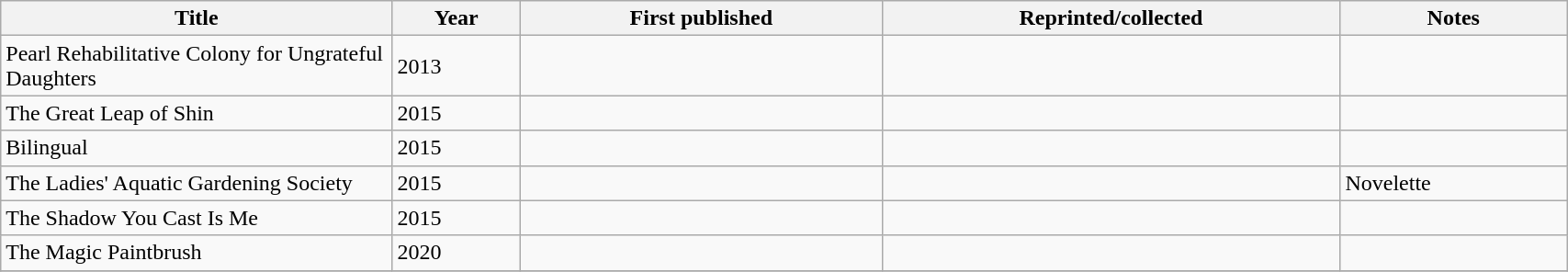<table class='wikitable sortable' width='90%'>
<tr>
<th width=25%>Title</th>
<th>Year</th>
<th>First published</th>
<th>Reprinted/collected</th>
<th>Notes</th>
</tr>
<tr>
<td>Pearl Rehabilitative Colony for Ungrateful Daughters</td>
<td>2013</td>
<td></td>
<td></td>
<td></td>
</tr>
<tr>
<td data-sort-value="Great Leap of Shin">The Great Leap of Shin</td>
<td>2015</td>
<td></td>
<td></td>
<td></td>
</tr>
<tr>
<td>Bilingual</td>
<td>2015</td>
<td></td>
<td></td>
<td></td>
</tr>
<tr>
<td data-sort-value="Ladies' Aquatic Gardening Society">The Ladies' Aquatic Gardening Society</td>
<td>2015</td>
<td></td>
<td></td>
<td>Novelette</td>
</tr>
<tr>
<td data-sort-value="Shadow You Cast Is Me">The Shadow You Cast Is Me</td>
<td>2015</td>
<td></td>
<td></td>
<td></td>
</tr>
<tr>
<td data-sort-value="The Magic Paintbrush">The Magic Paintbrush</td>
<td>2020</td>
<td></td>
<td></td>
<td></td>
</tr>
<tr>
</tr>
</table>
